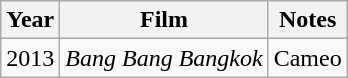<table class="wikitable sortable">
<tr>
<th>Year</th>
<th>Film</th>
<th>Notes</th>
</tr>
<tr>
<td>2013</td>
<td><em>Bang Bang Bangkok</em></td>
<td>Cameo</td>
</tr>
</table>
